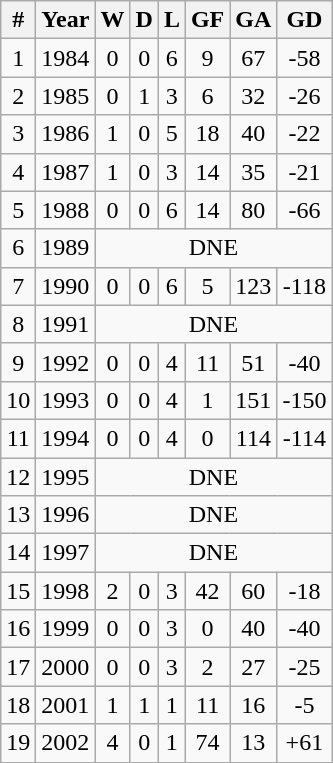<table class="wikitable sortable" style="text-align:center">
<tr>
<th>#</th>
<th>Year</th>
<th>W</th>
<th>D</th>
<th>L</th>
<th>GF</th>
<th>GA</th>
<th>GD</th>
</tr>
<tr>
<td>1</td>
<td>1984</td>
<td>0</td>
<td>0</td>
<td>6</td>
<td>9</td>
<td>67</td>
<td>-58</td>
</tr>
<tr>
<td>2</td>
<td>1985</td>
<td>0</td>
<td>1</td>
<td>3</td>
<td>6</td>
<td>32</td>
<td>-26</td>
</tr>
<tr>
<td>3</td>
<td>1986</td>
<td>1</td>
<td>0</td>
<td>5</td>
<td>18</td>
<td>40</td>
<td>-22</td>
</tr>
<tr>
<td>4</td>
<td>1987</td>
<td>1</td>
<td>0</td>
<td>3</td>
<td>14</td>
<td>35</td>
<td>-21</td>
</tr>
<tr>
<td>5</td>
<td>1988</td>
<td>0</td>
<td>0</td>
<td>6</td>
<td>14</td>
<td>80</td>
<td>-66</td>
</tr>
<tr>
<td>6</td>
<td>1989</td>
<td colspan=6>DNE</td>
</tr>
<tr>
<td>7</td>
<td>1990</td>
<td>0</td>
<td>0</td>
<td>6</td>
<td>5</td>
<td>123</td>
<td>-118</td>
</tr>
<tr>
<td>8</td>
<td>1991</td>
<td colspan=6>DNE</td>
</tr>
<tr>
<td>9</td>
<td>1992</td>
<td>0</td>
<td>0</td>
<td>4</td>
<td>11</td>
<td>51</td>
<td>-40</td>
</tr>
<tr>
<td>10</td>
<td>1993</td>
<td>0</td>
<td>0</td>
<td>4</td>
<td>1</td>
<td>151</td>
<td>-150</td>
</tr>
<tr>
<td>11</td>
<td>1994</td>
<td>0</td>
<td>0</td>
<td>4</td>
<td>0</td>
<td>114</td>
<td>-114</td>
</tr>
<tr>
<td>12</td>
<td>1995</td>
<td colspan=6>DNE</td>
</tr>
<tr>
<td>13</td>
<td>1996</td>
<td colspan=6>DNE</td>
</tr>
<tr>
<td>14</td>
<td>1997</td>
<td colspan=6>DNE</td>
</tr>
<tr>
<td>15</td>
<td>1998</td>
<td>2</td>
<td>0</td>
<td>3</td>
<td>42</td>
<td>60</td>
<td>-18</td>
</tr>
<tr>
<td>16</td>
<td>1999</td>
<td>0</td>
<td>0</td>
<td>3</td>
<td>0</td>
<td>40</td>
<td>-40</td>
</tr>
<tr>
<td>17</td>
<td>2000</td>
<td>0</td>
<td>0</td>
<td>3</td>
<td>2</td>
<td>27</td>
<td>-25</td>
</tr>
<tr>
<td>18</td>
<td>2001</td>
<td>1</td>
<td>1</td>
<td>1</td>
<td>11</td>
<td>16</td>
<td>-5</td>
</tr>
<tr>
<td>19</td>
<td>2002</td>
<td>4</td>
<td>0</td>
<td>1</td>
<td>74</td>
<td>13</td>
<td>+61</td>
</tr>
</table>
